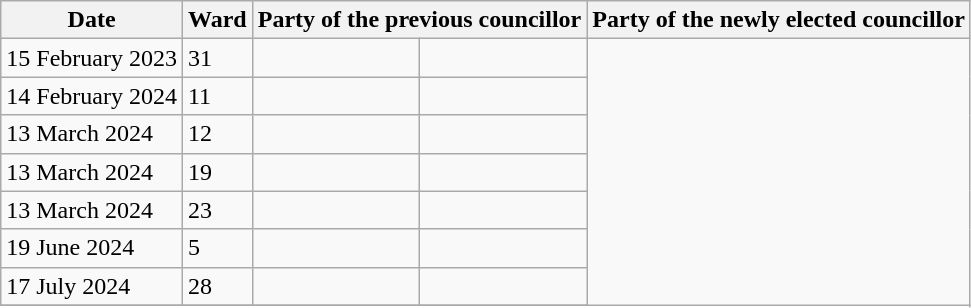<table class="wikitable">
<tr>
<th>Date</th>
<th>Ward</th>
<th colspan=2>Party of the previous councillor</th>
<th colspan=2>Party of the newly elected councillor</th>
</tr>
<tr>
<td>15 February 2023</td>
<td>31</td>
<td></td>
<td></td>
</tr>
<tr>
<td>14 February 2024</td>
<td>11</td>
<td></td>
<td></td>
</tr>
<tr>
<td>13 March 2024</td>
<td>12</td>
<td></td>
<td></td>
</tr>
<tr>
<td>13 March 2024</td>
<td>19</td>
<td></td>
<td></td>
</tr>
<tr>
<td>13 March 2024</td>
<td>23</td>
<td></td>
<td></td>
</tr>
<tr>
<td>19 June 2024</td>
<td>5</td>
<td></td>
<td></td>
</tr>
<tr>
<td>17 July 2024</td>
<td>28</td>
<td></td>
<td></td>
</tr>
<tr>
</tr>
</table>
